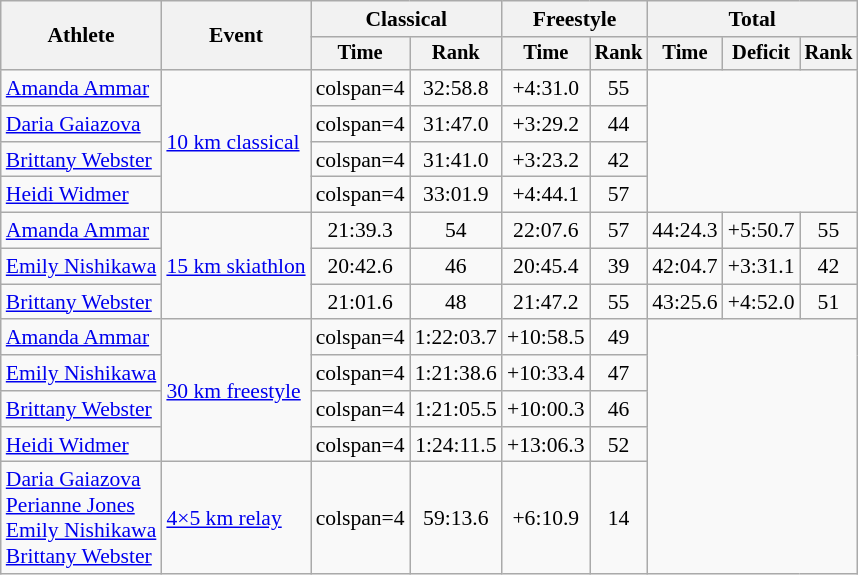<table class="wikitable" style="font-size:90%">
<tr>
<th rowspan=2>Athlete</th>
<th rowspan=2>Event</th>
<th colspan=2>Classical</th>
<th colspan=2>Freestyle</th>
<th colspan=3>Total</th>
</tr>
<tr style="font-size: 95%">
<th>Time</th>
<th>Rank</th>
<th>Time</th>
<th>Rank</th>
<th>Time</th>
<th>Deficit</th>
<th>Rank</th>
</tr>
<tr align=center>
<td align=left><a href='#'>Amanda Ammar</a></td>
<td align=left rowspan=4><a href='#'>10 km classical</a></td>
<td>colspan=4 </td>
<td>32:58.8</td>
<td>+4:31.0</td>
<td>55</td>
</tr>
<tr align=center>
<td align=left><a href='#'>Daria Gaiazova</a></td>
<td>colspan=4 </td>
<td>31:47.0</td>
<td>+3:29.2</td>
<td>44</td>
</tr>
<tr align=center>
<td align=left><a href='#'>Brittany Webster</a></td>
<td>colspan=4 </td>
<td>31:41.0</td>
<td>+3:23.2</td>
<td>42</td>
</tr>
<tr align=center>
<td align=left><a href='#'>Heidi Widmer</a></td>
<td>colspan=4 </td>
<td>33:01.9</td>
<td>+4:44.1</td>
<td>57</td>
</tr>
<tr align=center>
<td align=left><a href='#'>Amanda Ammar</a></td>
<td align=left rowspan=3><a href='#'>15 km skiathlon</a></td>
<td>21:39.3</td>
<td>54</td>
<td>22:07.6</td>
<td>57</td>
<td>44:24.3</td>
<td>+5:50.7</td>
<td>55</td>
</tr>
<tr align=center>
<td align=left><a href='#'>Emily Nishikawa</a></td>
<td>20:42.6</td>
<td>46</td>
<td>20:45.4</td>
<td>39</td>
<td>42:04.7</td>
<td>+3:31.1</td>
<td>42</td>
</tr>
<tr align=center>
<td align=left><a href='#'>Brittany Webster</a></td>
<td>21:01.6</td>
<td>48</td>
<td>21:47.2</td>
<td>55</td>
<td>43:25.6</td>
<td>+4:52.0</td>
<td>51</td>
</tr>
<tr align=center>
<td align=left><a href='#'>Amanda Ammar</a></td>
<td align=left rowspan=4><a href='#'>30 km freestyle</a></td>
<td>colspan=4 </td>
<td>1:22:03.7</td>
<td>+10:58.5</td>
<td>49</td>
</tr>
<tr align=center>
<td align=left><a href='#'>Emily Nishikawa</a></td>
<td>colspan=4 </td>
<td>1:21:38.6</td>
<td>+10:33.4</td>
<td>47</td>
</tr>
<tr align=center>
<td align=left><a href='#'>Brittany Webster</a></td>
<td>colspan=4 </td>
<td>1:21:05.5</td>
<td>+10:00.3</td>
<td>46</td>
</tr>
<tr align=center>
<td align=left><a href='#'>Heidi Widmer</a></td>
<td>colspan=4 </td>
<td>1:24:11.5</td>
<td>+13:06.3</td>
<td>52</td>
</tr>
<tr align=center>
<td align=left><a href='#'>Daria Gaiazova</a><br><a href='#'>Perianne Jones</a><br><a href='#'>Emily Nishikawa</a><br><a href='#'>Brittany Webster</a></td>
<td align=left><a href='#'>4×5 km relay</a></td>
<td>colspan=4 </td>
<td>59:13.6</td>
<td>+6:10.9</td>
<td>14</td>
</tr>
</table>
